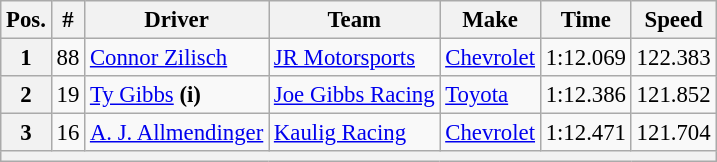<table class="wikitable" style="font-size:95%">
<tr>
<th>Pos.</th>
<th>#</th>
<th>Driver</th>
<th>Team</th>
<th>Make</th>
<th>Time</th>
<th>Speed</th>
</tr>
<tr>
<th>1</th>
<td>88</td>
<td><a href='#'>Connor Zilisch</a></td>
<td><a href='#'>JR Motorsports</a></td>
<td><a href='#'>Chevrolet</a></td>
<td>1:12.069</td>
<td>122.383</td>
</tr>
<tr>
<th>2</th>
<td>19</td>
<td><a href='#'>Ty Gibbs</a> <strong>(i)</strong></td>
<td><a href='#'>Joe Gibbs Racing</a></td>
<td><a href='#'>Toyota</a></td>
<td>1:12.386</td>
<td>121.852</td>
</tr>
<tr>
<th>3</th>
<td>16</td>
<td><a href='#'>A. J. Allmendinger</a></td>
<td><a href='#'>Kaulig Racing</a></td>
<td><a href='#'>Chevrolet</a></td>
<td>1:12.471</td>
<td>121.704</td>
</tr>
<tr>
<th colspan="7"></th>
</tr>
</table>
